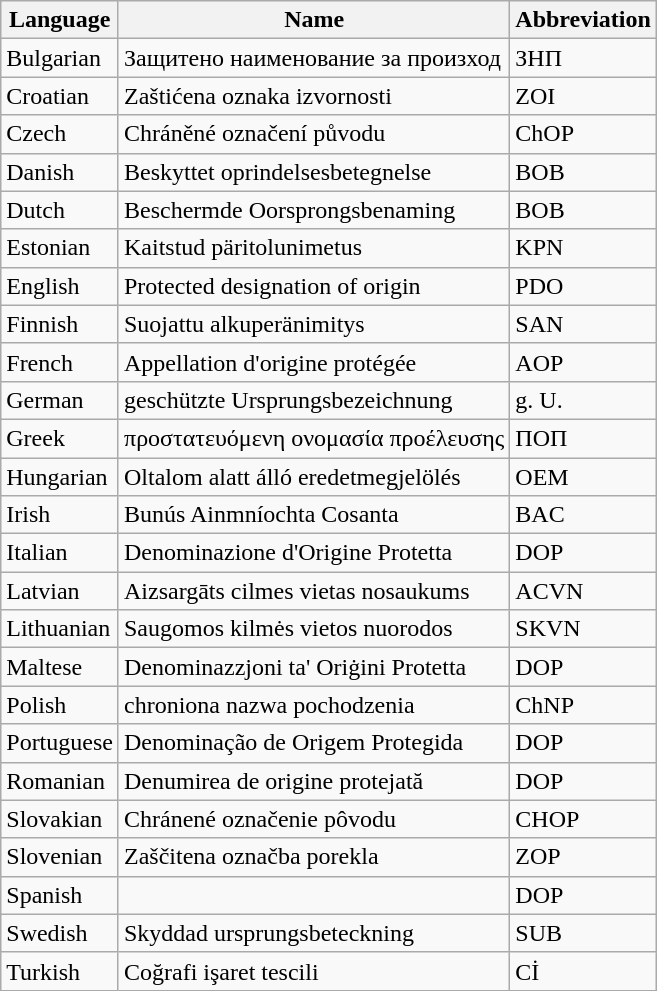<table class="wikitable sortable">
<tr>
<th>Language</th>
<th>Name</th>
<th>Abbreviation</th>
</tr>
<tr>
<td>Bulgarian</td>
<td>Защитено наименование за произход</td>
<td>ЗНП</td>
</tr>
<tr>
<td>Croatian</td>
<td>Zaštićena oznaka izvornosti</td>
<td>ZOI</td>
</tr>
<tr>
<td>Czech</td>
<td>Chráněné označení původu</td>
<td>ChOP</td>
</tr>
<tr>
<td>Danish</td>
<td>Beskyttet oprindelsesbetegnelse</td>
<td>BOB</td>
</tr>
<tr>
<td>Dutch</td>
<td>Beschermde Oorsprongsbenaming</td>
<td>BOB</td>
</tr>
<tr>
<td>Estonian</td>
<td>Kaitstud päritolunimetus</td>
<td>KPN</td>
</tr>
<tr>
<td>English</td>
<td>Protected designation of origin</td>
<td>PDO</td>
</tr>
<tr>
<td>Finnish</td>
<td>Suojattu alkuperänimitys</td>
<td>SAN</td>
</tr>
<tr>
<td>French</td>
<td>Appellation d'origine protégée</td>
<td>AOP</td>
</tr>
<tr>
<td>German</td>
<td>geschützte Ursprungsbezeichnung</td>
<td>g. U.</td>
</tr>
<tr>
<td>Greek</td>
<td>προστατευόμενη ονομασία προέλευσης</td>
<td>ΠΟΠ</td>
</tr>
<tr>
<td>Hungarian</td>
<td>Oltalom alatt álló eredetmegjelölés</td>
<td>OEM</td>
</tr>
<tr>
<td>Irish</td>
<td>Bunús Ainmníochta Cosanta</td>
<td>BAC</td>
</tr>
<tr>
<td>Italian</td>
<td>Denominazione d'Origine Protetta</td>
<td>DOP</td>
</tr>
<tr>
<td>Latvian</td>
<td>Aizsargāts cilmes vietas nosaukums</td>
<td>ACVN</td>
</tr>
<tr>
<td>Lithuanian</td>
<td>Saugomos kilmės vietos nuorodos</td>
<td>SKVN</td>
</tr>
<tr>
<td>Maltese</td>
<td>Denominazzjoni ta' Oriġini Protetta</td>
<td>DOP</td>
</tr>
<tr>
<td>Polish</td>
<td>chroniona nazwa pochodzenia</td>
<td>ChNP</td>
</tr>
<tr>
<td>Portuguese</td>
<td>Denominação de Origem Protegida</td>
<td>DOP</td>
</tr>
<tr>
<td>Romanian</td>
<td>Denumirea de origine protejată</td>
<td>DOP</td>
</tr>
<tr>
<td>Slovakian</td>
<td>Chránené označenie pôvodu</td>
<td>CHOP</td>
</tr>
<tr>
<td>Slovenian</td>
<td>Zaščitena označba porekla</td>
<td>ZOP</td>
</tr>
<tr>
<td>Spanish</td>
<td></td>
<td>DOP</td>
</tr>
<tr>
<td>Swedish</td>
<td>Skyddad ursprungsbeteckning</td>
<td>SUB</td>
</tr>
<tr>
<td>Turkish</td>
<td>Coğrafi işaret tescili</td>
<td>Cİ</td>
</tr>
</table>
